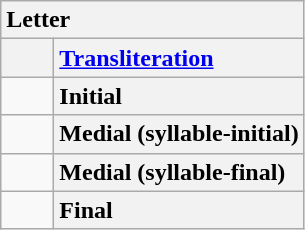<table class="wikitable" style="text-align: center; display: inline-table;">
<tr>
<th colspan="2" style="text-align: left">Letter</th>
</tr>
<tr>
<th style="min-width: 1.75em"></th>
<th style="text-align: left"><a href='#'>Transliteration</a></th>
</tr>
<tr>
<td></td>
<th style="text-align: left">Initial</th>
</tr>
<tr>
<td> </td>
<th style="text-align: left">Medial (syllable-initial)</th>
</tr>
<tr>
<td> </td>
<th style="text-align: left">Medial (syllable-final)</th>
</tr>
<tr>
<td></td>
<th style="text-align: left">Final</th>
</tr>
</table>
